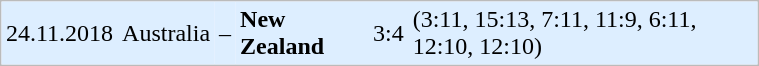<table style="background:#; border:1px #bbb solid;" cellpadding="3" cellspacing="0" width="40%">
<tr style="background:#DDEEFF;">
<td>24.11.2018</td>
<td>Australia</td>
<td>–</td>
<td><strong>New Zealand</strong></td>
<td>3:4</td>
<td>(3:11, 15:13, 7:11, 11:9, 6:11, 12:10, 12:10)</td>
</tr>
</table>
